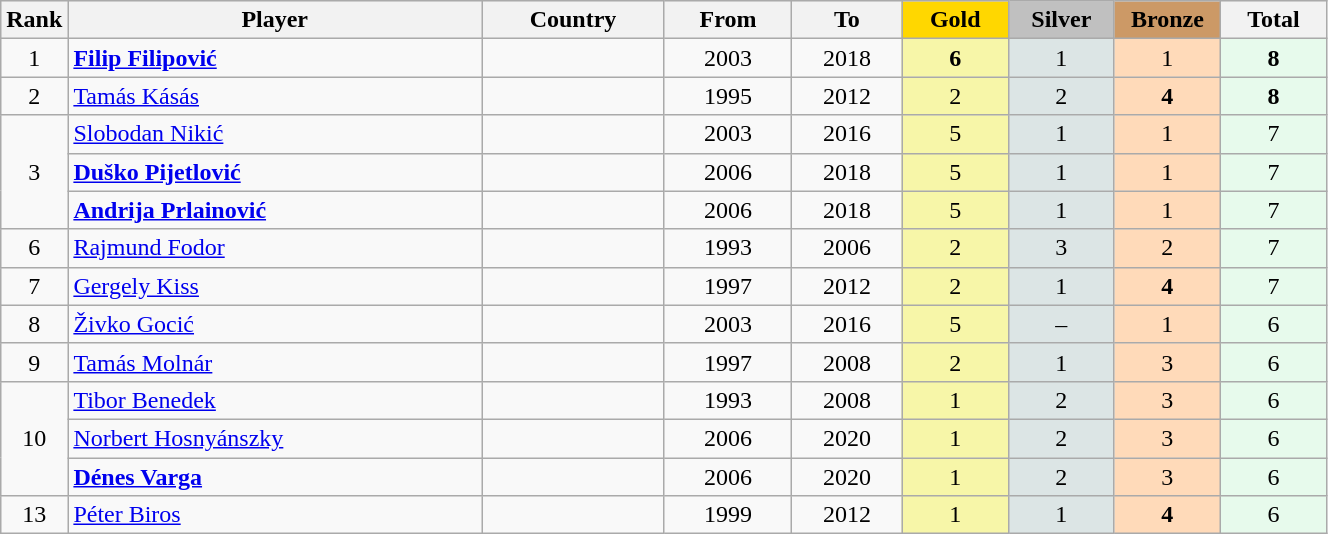<table class="wikitable plainrowheaders" width=70% style="text-align:center;">
<tr style="background-color:#EDEDED;">
<th class="hintergrundfarbe5" style="width:1em">Rank</th>
<th class="hintergrundfarbe5">Player</th>
<th class="hintergrundfarbe5">Country</th>
<th class="hintergrundfarbe5">From</th>
<th class="hintergrundfarbe5">To</th>
<th style="background:    gold; width:8%">Gold</th>
<th style="background:  silver; width:8%">Silver</th>
<th style="background: #CC9966; width:8%">Bronze</th>
<th class="hintergrundfarbe5" style="width:8%">Total</th>
</tr>
<tr>
<td>1</td>
<td align="left"><strong><a href='#'>Filip Filipović</a></strong></td>
<td align="left"><br></td>
<td>2003</td>
<td>2018</td>
<td bgcolor="#F7F6A8"><strong>6</strong></td>
<td bgcolor="#DCE5E5">1</td>
<td bgcolor="#FFDAB9">1</td>
<td bgcolor="#E7FAEC"><strong>8</strong></td>
</tr>
<tr align="center">
<td>2</td>
<td align="left"><a href='#'>Tamás Kásás</a></td>
<td align="left"></td>
<td>1995</td>
<td>2012</td>
<td bgcolor="#F7F6A8">2</td>
<td bgcolor="#DCE5E5">2</td>
<td bgcolor="#FFDAB9"><strong>4</strong></td>
<td bgcolor="#E7FAEC"><strong>8</strong></td>
</tr>
<tr align="center">
<td rowspan="3">3</td>
<td align="left"><a href='#'>Slobodan Nikić</a></td>
<td align="left"><br></td>
<td>2003</td>
<td>2016</td>
<td bgcolor="#F7F6A8">5</td>
<td bgcolor="#DCE5E5">1</td>
<td bgcolor="#FFDAB9">1</td>
<td bgcolor="#E7FAEC">7</td>
</tr>
<tr align="center">
<td align="left"><strong><a href='#'>Duško Pijetlović</a></strong></td>
<td align="left"></td>
<td>2006</td>
<td>2018</td>
<td bgcolor="#F7F6A8">5</td>
<td bgcolor="#DCE5E5">1</td>
<td bgcolor="#FFDAB9">1</td>
<td bgcolor="#E7FAEC">7</td>
</tr>
<tr align="center">
<td align="left"><strong><a href='#'>Andrija Prlainović</a></strong></td>
<td align="left"></td>
<td>2006</td>
<td>2018</td>
<td bgcolor="#F7F6A8">5</td>
<td bgcolor="#DCE5E5">1</td>
<td bgcolor="#FFDAB9">1</td>
<td bgcolor="#E7FAEC">7</td>
</tr>
<tr align="center">
<td>6</td>
<td align="left"><a href='#'>Rajmund Fodor</a></td>
<td align="left"></td>
<td>1993</td>
<td>2006</td>
<td bgcolor="#F7F6A8">2</td>
<td bgcolor="#DCE5E5">3</td>
<td bgcolor="#FFDAB9">2</td>
<td bgcolor="#E7FAEC">7</td>
</tr>
<tr align="center">
<td>7</td>
<td align="left"><a href='#'>Gergely Kiss</a></td>
<td align="left"></td>
<td>1997</td>
<td>2012</td>
<td bgcolor="#F7F6A8">2</td>
<td bgcolor="#DCE5E5">1</td>
<td bgcolor="#FFDAB9"><strong>4</strong></td>
<td bgcolor="#E7FAEC">7</td>
</tr>
<tr align="center">
<td>8</td>
<td align="left"><a href='#'>Živko Gocić</a></td>
<td align="left"><br></td>
<td>2003</td>
<td>2016</td>
<td bgcolor="#F7F6A8">5</td>
<td bgcolor="#DCE5E5">–</td>
<td bgcolor="#FFDAB9">1</td>
<td bgcolor="#E7FAEC">6</td>
</tr>
<tr align="center">
<td>9</td>
<td align="left"><a href='#'>Tamás Molnár</a></td>
<td align="left"></td>
<td>1997</td>
<td>2008</td>
<td bgcolor="#F7F6A8">2</td>
<td bgcolor="#DCE5E5">1</td>
<td bgcolor="#FFDAB9">3</td>
<td bgcolor="#E7FAEC">6</td>
</tr>
<tr align="center">
<td rowspan="3">10</td>
<td align="left"><a href='#'>Tibor Benedek</a></td>
<td align="left"></td>
<td>1993</td>
<td>2008</td>
<td bgcolor="#F7F6A8">1</td>
<td bgcolor="#DCE5E5">2</td>
<td bgcolor="#FFDAB9">3</td>
<td bgcolor="#E7FAEC">6</td>
</tr>
<tr align="center">
<td align="left"><a href='#'>Norbert Hosnyánszky</a></td>
<td align="left"></td>
<td>2006</td>
<td>2020</td>
<td bgcolor="#F7F6A8">1</td>
<td bgcolor="#DCE5E5">2</td>
<td bgcolor="#FFDAB9">3</td>
<td bgcolor="#E7FAEC">6</td>
</tr>
<tr align="center">
<td align="left"><strong><a href='#'>Dénes Varga</a></strong></td>
<td align="left"></td>
<td>2006</td>
<td>2020</td>
<td bgcolor="#F7F6A8">1</td>
<td bgcolor="#DCE5E5">2</td>
<td bgcolor="#FFDAB9">3</td>
<td bgcolor="#E7FAEC">6</td>
</tr>
<tr align="center">
<td>13</td>
<td align="left"><a href='#'>Péter Biros</a></td>
<td align="left"></td>
<td>1999</td>
<td>2012</td>
<td bgcolor="#F7F6A8">1</td>
<td bgcolor="#DCE5E5">1</td>
<td bgcolor="#FFDAB9"><strong>4</strong></td>
<td bgcolor="#E7FAEC">6</td>
</tr>
</table>
